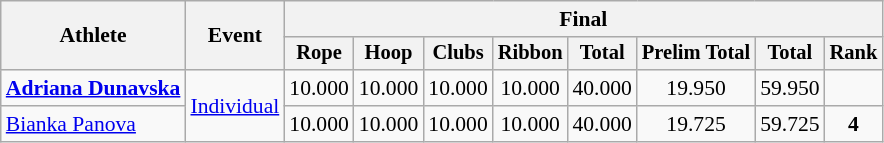<table class=wikitable style="font-size:90%; text-align:center;">
<tr>
<th rowspan="2">Athlete</th>
<th rowspan="2">Event</th>
<th colspan=8>Final</th>
</tr>
<tr style="font-size:95%">
<th>Rope</th>
<th>Hoop</th>
<th>Clubs</th>
<th>Ribbon</th>
<th>Total</th>
<th>Prelim Total</th>
<th>Total</th>
<th>Rank</th>
</tr>
<tr>
<td align=left><strong><a href='#'>Adriana Dunavska</a></strong></td>
<td align=left rowspan=2><a href='#'>Individual</a></td>
<td>10.000</td>
<td>10.000</td>
<td>10.000</td>
<td>10.000</td>
<td>40.000</td>
<td>19.950</td>
<td>59.950</td>
<td></td>
</tr>
<tr>
<td align=left><a href='#'>Bianka Panova</a></td>
<td>10.000</td>
<td>10.000</td>
<td>10.000</td>
<td>10.000</td>
<td>40.000</td>
<td>19.725</td>
<td>59.725</td>
<td><strong>4</strong></td>
</tr>
</table>
